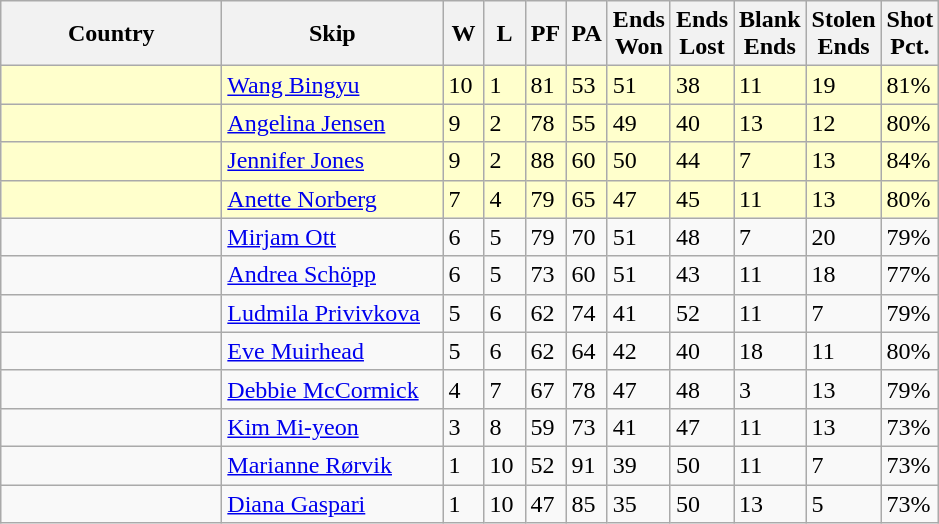<table class="wikitable">
<tr>
<th bgcolor="#efefef" width="140">Country</th>
<th bgcolor="#efefef" width="140">Skip</th>
<th bgcolor="#efefef" width="20">W</th>
<th bgcolor="#efefef" width="20">L</th>
<th bgcolor="#efefef" width="20">PF</th>
<th bgcolor="#efefef" width="20">PA</th>
<th bgcolor="#efefef" width="20">Ends <br> Won</th>
<th bgcolor="#efefef" width="20">Ends <br> Lost</th>
<th bgcolor="#efefef" width="20">Blank <br> Ends</th>
<th bgcolor="#efefef" width="20">Stolen <br> Ends</th>
<th bgcolor="#efefef" width="20">Shot <br> Pct.</th>
</tr>
<tr bgcolor="#ffffcc">
<td></td>
<td><a href='#'>Wang Bingyu</a></td>
<td>10</td>
<td>1</td>
<td>81</td>
<td>53</td>
<td>51</td>
<td>38</td>
<td>11</td>
<td>19</td>
<td>81%</td>
</tr>
<tr bgcolor="#ffffcc">
<td></td>
<td><a href='#'>Angelina Jensen</a></td>
<td>9</td>
<td>2</td>
<td>78</td>
<td>55</td>
<td>49</td>
<td>40</td>
<td>13</td>
<td>12</td>
<td>80%</td>
</tr>
<tr bgcolor="#ffffcc">
<td></td>
<td><a href='#'>Jennifer Jones</a></td>
<td>9</td>
<td>2</td>
<td>88</td>
<td>60</td>
<td>50</td>
<td>44</td>
<td>7</td>
<td>13</td>
<td>84%</td>
</tr>
<tr bgcolor="#ffffcc">
<td></td>
<td><a href='#'>Anette Norberg</a></td>
<td>7</td>
<td>4</td>
<td>79</td>
<td>65</td>
<td>47</td>
<td>45</td>
<td>11</td>
<td>13</td>
<td>80%</td>
</tr>
<tr>
<td></td>
<td><a href='#'>Mirjam Ott</a></td>
<td>6</td>
<td>5</td>
<td>79</td>
<td>70</td>
<td>51</td>
<td>48</td>
<td>7</td>
<td>20</td>
<td>79%</td>
</tr>
<tr>
<td></td>
<td><a href='#'>Andrea Schöpp</a></td>
<td>6</td>
<td>5</td>
<td>73</td>
<td>60</td>
<td>51</td>
<td>43</td>
<td>11</td>
<td>18</td>
<td>77%</td>
</tr>
<tr>
<td></td>
<td><a href='#'>Ludmila Privivkova</a></td>
<td>5</td>
<td>6</td>
<td>62</td>
<td>74</td>
<td>41</td>
<td>52</td>
<td>11</td>
<td>7</td>
<td>79%</td>
</tr>
<tr>
<td></td>
<td><a href='#'>Eve Muirhead</a></td>
<td>5</td>
<td>6</td>
<td>62</td>
<td>64</td>
<td>42</td>
<td>40</td>
<td>18</td>
<td>11</td>
<td>80%</td>
</tr>
<tr>
<td></td>
<td><a href='#'>Debbie McCormick</a></td>
<td>4</td>
<td>7</td>
<td>67</td>
<td>78</td>
<td>47</td>
<td>48</td>
<td>3</td>
<td>13</td>
<td>79%</td>
</tr>
<tr>
<td></td>
<td><a href='#'>Kim Mi-yeon</a></td>
<td>3</td>
<td>8</td>
<td>59</td>
<td>73</td>
<td>41</td>
<td>47</td>
<td>11</td>
<td>13</td>
<td>73%</td>
</tr>
<tr>
<td></td>
<td><a href='#'>Marianne Rørvik</a></td>
<td>1</td>
<td>10</td>
<td>52</td>
<td>91</td>
<td>39</td>
<td>50</td>
<td>11</td>
<td>7</td>
<td>73%</td>
</tr>
<tr>
<td></td>
<td><a href='#'>Diana Gaspari</a></td>
<td>1</td>
<td>10</td>
<td>47</td>
<td>85</td>
<td>35</td>
<td>50</td>
<td>13</td>
<td>5</td>
<td>73%</td>
</tr>
</table>
